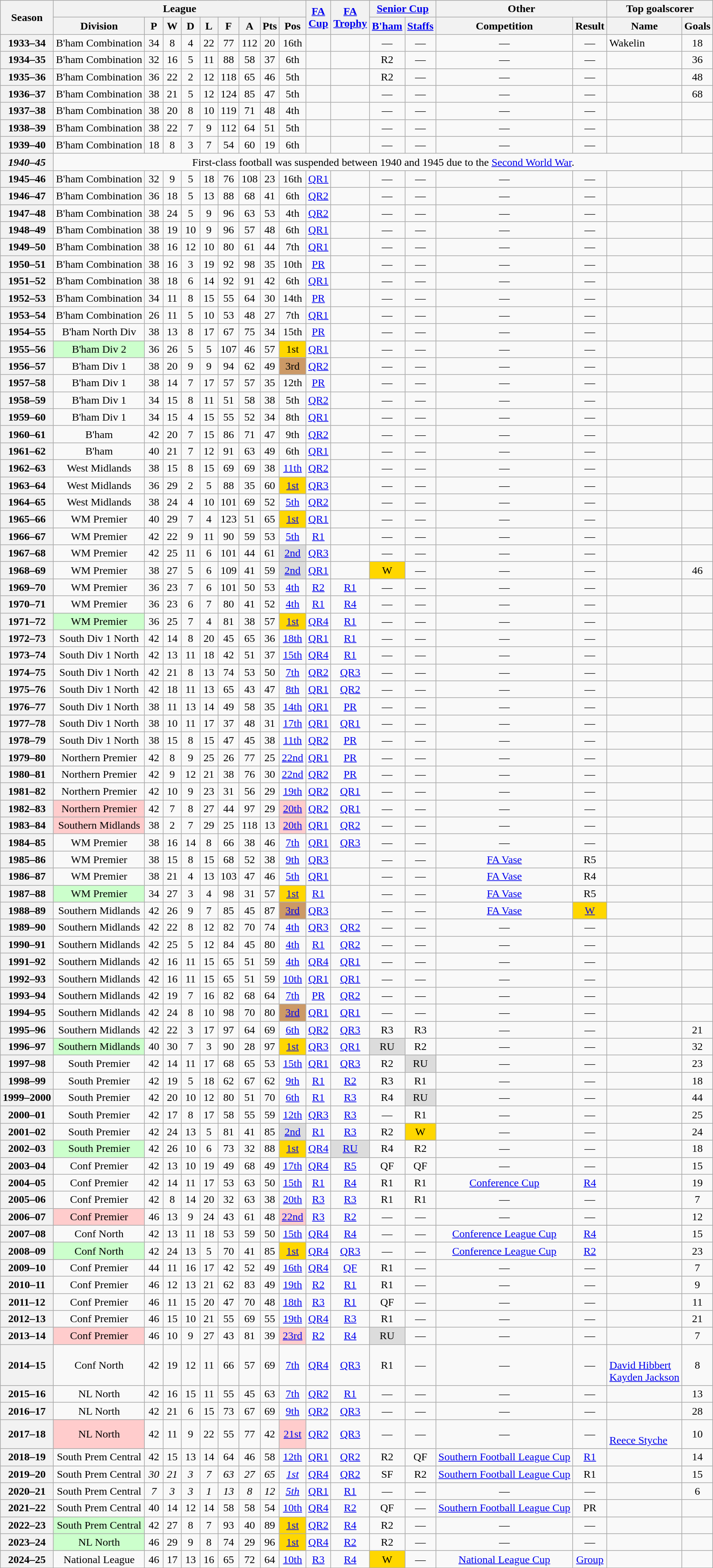<table class="wikitable sortable plainrowheaders" style="text-align: center">
<tr>
<th scope=col rowspan=2>Season</th>
<th scope=col colspan=9>League</th>
<th scope=col rowspan=2><a href='#'>FA<br>Cup</a></th>
<th scope=col rowspan=2><a href='#'>FA<br>Trophy</a></th>
<th scope=col colspan=2><a href='#'>Senior Cup</a></th>
<th scope=col colspan=2>Other</th>
<th scope=col colspan=2>Top goalscorer</th>
</tr>
<tr>
<th scope=col>Division</th>
<th scope=col width=20>P</th>
<th scope=col width=20>W</th>
<th scope=col width=20>D</th>
<th scope=col width=20>L</th>
<th scope=col width=20>F</th>
<th scope=col width=20>A</th>
<th scope=col width=20>Pts</th>
<th scope=col width=20>Pos</th>
<th scope=col><a href='#'>B'ham</a></th>
<th scope=col><a href='#'>Staffs</a></th>
<th scope=col>Competition</th>
<th scope=col>Result</th>
<th scope=col>Name</th>
<th scope=col>Goals</th>
</tr>
<tr>
<th scope=row>1933–34</th>
<td>B'ham Combination</td>
<td>34</td>
<td>8</td>
<td>4</td>
<td>22</td>
<td>77</td>
<td>112</td>
<td>20</td>
<td>16th</td>
<td></td>
<td></td>
<td>—</td>
<td>—</td>
<td>—</td>
<td>—</td>
<td align=left>Wakelin</td>
<td>18</td>
</tr>
<tr>
<th scope=row>1934–35</th>
<td>B'ham Combination</td>
<td>32</td>
<td>16</td>
<td>5</td>
<td>11</td>
<td>88</td>
<td>58</td>
<td>37</td>
<td>6th</td>
<td></td>
<td></td>
<td>R2</td>
<td>—</td>
<td>—</td>
<td>—</td>
<td align=left></td>
<td>36</td>
</tr>
<tr>
<th scope=row>1935–36</th>
<td>B'ham Combination</td>
<td>36</td>
<td>22</td>
<td>2</td>
<td>12</td>
<td>118</td>
<td>65</td>
<td>46</td>
<td>5th</td>
<td></td>
<td></td>
<td>R2</td>
<td>—</td>
<td>—</td>
<td>—</td>
<td align=left></td>
<td>48</td>
</tr>
<tr>
<th scope=row>1936–37</th>
<td>B'ham Combination</td>
<td>38</td>
<td>21</td>
<td>5</td>
<td>12</td>
<td>124</td>
<td>85</td>
<td>47</td>
<td>5th</td>
<td></td>
<td></td>
<td>—</td>
<td>—</td>
<td>—</td>
<td>—</td>
<td align=left></td>
<td>68</td>
</tr>
<tr>
<th scope=row>1937–38</th>
<td>B'ham Combination</td>
<td>38</td>
<td>20</td>
<td>8</td>
<td>10</td>
<td>119</td>
<td>71</td>
<td>48</td>
<td>4th</td>
<td></td>
<td></td>
<td>—</td>
<td>—</td>
<td>—</td>
<td>—</td>
<td></td>
<td></td>
</tr>
<tr>
<th scope=row>1938–39</th>
<td>B'ham Combination</td>
<td>38</td>
<td>22</td>
<td>7</td>
<td>9</td>
<td>112</td>
<td>64</td>
<td>51</td>
<td>5th</td>
<td></td>
<td></td>
<td>—</td>
<td>—</td>
<td>—</td>
<td>—</td>
<td></td>
<td></td>
</tr>
<tr>
<th scope=row>1939–40</th>
<td>B'ham Combination</td>
<td>18</td>
<td>8</td>
<td>3</td>
<td>7</td>
<td>54</td>
<td>60</td>
<td>19</td>
<td>6th</td>
<td></td>
<td></td>
<td>—</td>
<td>—</td>
<td>—</td>
<td>—</td>
<td></td>
<td></td>
</tr>
<tr>
<th scope=row><em>1940–45</em></th>
<td colspan=17>First-class football was suspended between 1940 and 1945 due to the <a href='#'>Second World War</a>.</td>
</tr>
<tr>
<th scope=row>1945–46</th>
<td>B'ham Combination</td>
<td>32</td>
<td>9</td>
<td>5</td>
<td>18</td>
<td>76</td>
<td>108</td>
<td>23</td>
<td>16th</td>
<td><a href='#'>QR1</a></td>
<td></td>
<td>—</td>
<td>—</td>
<td>—</td>
<td>—</td>
<td></td>
<td></td>
</tr>
<tr>
<th scope=row>1946–47</th>
<td>B'ham Combination</td>
<td>36</td>
<td>18</td>
<td>5</td>
<td>13</td>
<td>88</td>
<td>68</td>
<td>41</td>
<td>6th</td>
<td><a href='#'>QR2</a></td>
<td></td>
<td>—</td>
<td>—</td>
<td>—</td>
<td>—</td>
<td></td>
<td></td>
</tr>
<tr>
<th scope=row>1947–48</th>
<td>B'ham Combination</td>
<td>38</td>
<td>24</td>
<td>5</td>
<td>9</td>
<td>96</td>
<td>63</td>
<td>53</td>
<td>4th</td>
<td><a href='#'>QR2</a></td>
<td></td>
<td>—</td>
<td>—</td>
<td>—</td>
<td>—</td>
<td></td>
<td></td>
</tr>
<tr>
<th scope=row>1948–49</th>
<td>B'ham Combination</td>
<td>38</td>
<td>19</td>
<td>10</td>
<td>9</td>
<td>96</td>
<td>57</td>
<td>48</td>
<td>6th</td>
<td><a href='#'>QR1</a></td>
<td></td>
<td>—</td>
<td>—</td>
<td>—</td>
<td>—</td>
<td></td>
<td></td>
</tr>
<tr>
<th scope=row>1949–50</th>
<td>B'ham Combination</td>
<td>38</td>
<td>16</td>
<td>12</td>
<td>10</td>
<td>80</td>
<td>61</td>
<td>44</td>
<td>7th</td>
<td><a href='#'>QR1</a></td>
<td></td>
<td>—</td>
<td>—</td>
<td>—</td>
<td>—</td>
<td></td>
<td></td>
</tr>
<tr>
<th scope=row>1950–51</th>
<td>B'ham Combination</td>
<td>38</td>
<td>16</td>
<td>3</td>
<td>19</td>
<td>92</td>
<td>98</td>
<td>35</td>
<td>10th</td>
<td><a href='#'>PR</a></td>
<td></td>
<td>—</td>
<td>—</td>
<td>—</td>
<td>—</td>
<td></td>
<td></td>
</tr>
<tr>
<th scope=row>1951–52</th>
<td>B'ham Combination</td>
<td>38</td>
<td>18</td>
<td>6</td>
<td>14</td>
<td>92</td>
<td>91</td>
<td>42</td>
<td>6th</td>
<td><a href='#'>QR1</a></td>
<td></td>
<td>—</td>
<td>—</td>
<td>—</td>
<td>—</td>
<td></td>
<td></td>
</tr>
<tr>
<th scope=row>1952–53</th>
<td>B'ham Combination</td>
<td>34</td>
<td>11</td>
<td>8</td>
<td>15</td>
<td>55</td>
<td>64</td>
<td>30</td>
<td>14th</td>
<td><a href='#'>PR</a></td>
<td></td>
<td>—</td>
<td>—</td>
<td>—</td>
<td>—</td>
<td></td>
<td></td>
</tr>
<tr>
<th scope=row>1953–54</th>
<td>B'ham Combination</td>
<td>26</td>
<td>11</td>
<td>5</td>
<td>10</td>
<td>53</td>
<td>48</td>
<td>27</td>
<td>7th</td>
<td><a href='#'>QR1</a></td>
<td></td>
<td>—</td>
<td>—</td>
<td>—</td>
<td>—</td>
<td></td>
<td></td>
</tr>
<tr>
<th scope=row>1954–55</th>
<td>B'ham North Div</td>
<td>38</td>
<td>13</td>
<td>8</td>
<td>17</td>
<td>67</td>
<td>75</td>
<td>34</td>
<td>15th</td>
<td><a href='#'>PR</a></td>
<td></td>
<td>—</td>
<td>—</td>
<td>—</td>
<td>—</td>
<td></td>
<td></td>
</tr>
<tr>
<th scope=row>1955–56</th>
<td style=background-color:#cfc>B'ham Div 2 </td>
<td>36</td>
<td>26</td>
<td>5</td>
<td>5</td>
<td>107</td>
<td>46</td>
<td>57</td>
<td style=background-color:gold>1st</td>
<td><a href='#'>QR1</a></td>
<td></td>
<td>—</td>
<td>—</td>
<td>—</td>
<td>—</td>
<td></td>
<td></td>
</tr>
<tr>
<th scope=row>1956–57</th>
<td>B'ham Div 1</td>
<td>38</td>
<td>20</td>
<td>9</td>
<td>9</td>
<td>94</td>
<td>62</td>
<td>49</td>
<td style=background-color:#CC9966>3rd</td>
<td><a href='#'>QR2</a></td>
<td></td>
<td>—</td>
<td>—</td>
<td>—</td>
<td>—</td>
<td></td>
<td></td>
</tr>
<tr>
<th scope=row>1957–58</th>
<td>B'ham Div 1</td>
<td>38</td>
<td>14</td>
<td>7</td>
<td>17</td>
<td>57</td>
<td>57</td>
<td>35</td>
<td>12th</td>
<td><a href='#'>PR</a></td>
<td></td>
<td>—</td>
<td>—</td>
<td>—</td>
<td>—</td>
<td></td>
<td></td>
</tr>
<tr>
<th scope=row>1958–59</th>
<td>B'ham Div 1</td>
<td>34</td>
<td>15</td>
<td>8</td>
<td>11</td>
<td>51</td>
<td>58</td>
<td>38</td>
<td>5th</td>
<td><a href='#'>QR2</a></td>
<td></td>
<td>—</td>
<td>—</td>
<td>—</td>
<td>—</td>
<td></td>
<td></td>
</tr>
<tr>
<th scope=row>1959–60</th>
<td>B'ham Div 1</td>
<td>34</td>
<td>15</td>
<td>4</td>
<td>15</td>
<td>55</td>
<td>52</td>
<td>34</td>
<td>8th</td>
<td><a href='#'>QR1</a></td>
<td></td>
<td>—</td>
<td>—</td>
<td>—</td>
<td>—</td>
<td></td>
<td></td>
</tr>
<tr>
<th scope=row>1960–61</th>
<td>B'ham</td>
<td>42</td>
<td>20</td>
<td>7</td>
<td>15</td>
<td>86</td>
<td>71</td>
<td>47</td>
<td>9th</td>
<td><a href='#'>QR2</a></td>
<td></td>
<td>—</td>
<td>—</td>
<td>—</td>
<td>—</td>
<td></td>
<td></td>
</tr>
<tr>
<th scope=row>1961–62</th>
<td>B'ham</td>
<td>40</td>
<td>21</td>
<td>7</td>
<td>12</td>
<td>91</td>
<td>63</td>
<td>49</td>
<td>6th</td>
<td><a href='#'>QR1</a></td>
<td></td>
<td>—</td>
<td>—</td>
<td>—</td>
<td>—</td>
<td></td>
<td></td>
</tr>
<tr>
<th scope=row>1962–63</th>
<td>West Midlands</td>
<td>38</td>
<td>15</td>
<td>8</td>
<td>15</td>
<td>69</td>
<td>69</td>
<td>38</td>
<td><a href='#'>11th</a></td>
<td><a href='#'>QR2</a></td>
<td></td>
<td>—</td>
<td>—</td>
<td>—</td>
<td>—</td>
<td></td>
<td></td>
</tr>
<tr>
<th scope=row>1963–64</th>
<td>West Midlands</td>
<td>36</td>
<td>29</td>
<td>2</td>
<td>5</td>
<td>88</td>
<td>35</td>
<td>60</td>
<td style=background-color:gold><a href='#'>1st</a></td>
<td><a href='#'>QR3</a></td>
<td></td>
<td>—</td>
<td>—</td>
<td>—</td>
<td>—</td>
<td></td>
<td></td>
</tr>
<tr>
<th scope=row>1964–65</th>
<td>West Midlands</td>
<td>38</td>
<td>24</td>
<td>4</td>
<td>10</td>
<td>101</td>
<td>69</td>
<td>52</td>
<td><a href='#'>5th</a></td>
<td><a href='#'>QR2</a></td>
<td></td>
<td>—</td>
<td>—</td>
<td>—</td>
<td>—</td>
<td></td>
<td></td>
</tr>
<tr>
<th scope=row>1965–66</th>
<td>WM Premier</td>
<td>40</td>
<td>29</td>
<td>7</td>
<td>4</td>
<td>123</td>
<td>51</td>
<td>65</td>
<td style=background-color:gold><a href='#'>1st</a></td>
<td><a href='#'>QR1</a></td>
<td></td>
<td>—</td>
<td>—</td>
<td>—</td>
<td>—</td>
<td></td>
<td></td>
</tr>
<tr>
<th scope=row>1966–67</th>
<td>WM Premier</td>
<td>42</td>
<td>22</td>
<td>9</td>
<td>11</td>
<td>90</td>
<td>59</td>
<td>53</td>
<td><a href='#'>5th</a></td>
<td><a href='#'>R1</a></td>
<td></td>
<td>—</td>
<td>—</td>
<td>—</td>
<td>—</td>
<td></td>
<td></td>
</tr>
<tr>
<th scope=row>1967–68</th>
<td>WM Premier</td>
<td>42</td>
<td>25</td>
<td>11</td>
<td>6</td>
<td>101</td>
<td>44</td>
<td>61</td>
<td style=background-color:#DCDCDC><a href='#'>2nd</a></td>
<td><a href='#'>QR3</a></td>
<td></td>
<td>—</td>
<td>—</td>
<td>—</td>
<td>—</td>
<td></td>
<td></td>
</tr>
<tr>
<th scope=row>1968–69</th>
<td>WM Premier</td>
<td>38</td>
<td>27</td>
<td>5</td>
<td>6</td>
<td>109</td>
<td>41</td>
<td>59</td>
<td style=background-color:#DCDCDC><a href='#'>2nd</a></td>
<td><a href='#'>QR1</a></td>
<td></td>
<td style=background-color:gold>W</td>
<td>—</td>
<td>—</td>
<td>—</td>
<td align=left></td>
<td>46</td>
</tr>
<tr>
<th scope=row>1969–70</th>
<td>WM Premier</td>
<td>36</td>
<td>23</td>
<td>7</td>
<td>6</td>
<td>101</td>
<td>50</td>
<td>53</td>
<td><a href='#'>4th</a></td>
<td><a href='#'>R2</a></td>
<td><a href='#'>R1</a></td>
<td>—</td>
<td>—</td>
<td>—</td>
<td>—</td>
<td></td>
<td></td>
</tr>
<tr>
<th scope=row>1970–71</th>
<td>WM Premier</td>
<td>36</td>
<td>23</td>
<td>6</td>
<td>7</td>
<td>80</td>
<td>41</td>
<td>52</td>
<td><a href='#'>4th</a></td>
<td><a href='#'>R1</a></td>
<td><a href='#'>R4</a></td>
<td>—</td>
<td>—</td>
<td>—</td>
<td>—</td>
<td></td>
<td></td>
</tr>
<tr>
<th scope=row>1971–72</th>
<td style=background-color:#cfc>WM Premier </td>
<td>36</td>
<td>25</td>
<td>7</td>
<td>4</td>
<td>81</td>
<td>38</td>
<td>57</td>
<td style=background-color:gold><a href='#'>1st</a></td>
<td><a href='#'>QR4</a></td>
<td><a href='#'>R1</a></td>
<td>—</td>
<td>—</td>
<td>—</td>
<td>—</td>
<td></td>
<td></td>
</tr>
<tr>
<th scope=row>1972–73</th>
<td>South Div 1 North</td>
<td>42</td>
<td>14</td>
<td>8</td>
<td>20</td>
<td>45</td>
<td>65</td>
<td>36</td>
<td><a href='#'>18th</a></td>
<td><a href='#'>QR1</a></td>
<td><a href='#'>R1</a></td>
<td>—</td>
<td>—</td>
<td>—</td>
<td>—</td>
<td></td>
<td></td>
</tr>
<tr>
<th scope=row>1973–74</th>
<td>South Div 1 North</td>
<td>42</td>
<td>13</td>
<td>11</td>
<td>18</td>
<td>42</td>
<td>51</td>
<td>37</td>
<td><a href='#'>15th</a></td>
<td><a href='#'>QR4</a></td>
<td><a href='#'>R1</a></td>
<td>—</td>
<td>—</td>
<td>—</td>
<td>—</td>
<td></td>
<td></td>
</tr>
<tr>
<th scope=row>1974–75</th>
<td>South Div 1 North</td>
<td>42</td>
<td>21</td>
<td>8</td>
<td>13</td>
<td>74</td>
<td>53</td>
<td>50</td>
<td><a href='#'>7th</a></td>
<td><a href='#'>QR2</a></td>
<td><a href='#'>QR3</a></td>
<td>—</td>
<td>—</td>
<td>—</td>
<td>—</td>
<td></td>
<td></td>
</tr>
<tr>
<th scope=row>1975–76</th>
<td>South Div 1 North</td>
<td>42</td>
<td>18</td>
<td>11</td>
<td>13</td>
<td>65</td>
<td>43</td>
<td>47</td>
<td><a href='#'>8th</a></td>
<td><a href='#'>QR1</a></td>
<td><a href='#'>QR2</a></td>
<td>—</td>
<td>—</td>
<td>—</td>
<td>—</td>
<td></td>
<td></td>
</tr>
<tr>
<th scope=row>1976–77</th>
<td>South Div 1 North</td>
<td>38</td>
<td>11</td>
<td>13</td>
<td>14</td>
<td>49</td>
<td>58</td>
<td>35</td>
<td><a href='#'>14th</a></td>
<td><a href='#'>QR1</a></td>
<td><a href='#'>PR</a></td>
<td>—</td>
<td>—</td>
<td>—</td>
<td>—</td>
<td></td>
<td></td>
</tr>
<tr>
<th scope=row>1977–78</th>
<td>South Div 1 North</td>
<td>38</td>
<td>10</td>
<td>11</td>
<td>17</td>
<td>37</td>
<td>48</td>
<td>31</td>
<td><a href='#'>17th</a></td>
<td><a href='#'>QR1</a></td>
<td><a href='#'>QR1</a></td>
<td>—</td>
<td>—</td>
<td>—</td>
<td>—</td>
<td></td>
<td></td>
</tr>
<tr>
<th scope=row>1978–79</th>
<td>South Div 1 North</td>
<td>38</td>
<td>15</td>
<td>8</td>
<td>15</td>
<td>47</td>
<td>45</td>
<td>38</td>
<td><a href='#'>11th</a></td>
<td><a href='#'>QR2</a></td>
<td><a href='#'>PR</a></td>
<td>—</td>
<td>—</td>
<td>—</td>
<td>—</td>
<td></td>
<td></td>
</tr>
<tr>
<th scope=row>1979–80</th>
<td>Northern Premier</td>
<td>42</td>
<td>8</td>
<td>9</td>
<td>25</td>
<td>26</td>
<td>77</td>
<td>25</td>
<td><a href='#'>22nd</a></td>
<td><a href='#'>QR1</a></td>
<td><a href='#'>PR</a></td>
<td>—</td>
<td>—</td>
<td>—</td>
<td>—</td>
<td></td>
<td></td>
</tr>
<tr>
<th scope=row>1980–81</th>
<td>Northern Premier</td>
<td>42</td>
<td>9</td>
<td>12</td>
<td>21</td>
<td>38</td>
<td>76</td>
<td>30</td>
<td><a href='#'>22nd</a></td>
<td><a href='#'>QR2</a></td>
<td><a href='#'>PR</a></td>
<td>—</td>
<td>—</td>
<td>—</td>
<td>—</td>
<td></td>
<td></td>
</tr>
<tr>
<th scope=row>1981–82</th>
<td>Northern Premier</td>
<td>42</td>
<td>10</td>
<td>9</td>
<td>23</td>
<td>31</td>
<td>56</td>
<td>29</td>
<td><a href='#'>19th</a></td>
<td><a href='#'>QR2</a></td>
<td><a href='#'>QR1</a></td>
<td>—</td>
<td>—</td>
<td>—</td>
<td>—</td>
<td></td>
<td></td>
</tr>
<tr>
<th scope=row>1982–83</th>
<td style=background-color:#fcc>Northern Premier </td>
<td>42</td>
<td>7</td>
<td>8</td>
<td>27</td>
<td>44</td>
<td>97</td>
<td>29</td>
<td style=background-color:#fcc><a href='#'>20th</a></td>
<td><a href='#'>QR2</a></td>
<td><a href='#'>QR1</a></td>
<td>—</td>
<td>—</td>
<td>—</td>
<td>—</td>
<td></td>
<td></td>
</tr>
<tr>
<th scope=row>1983–84</th>
<td style=background-color:#fcc>Southern Midlands </td>
<td>38</td>
<td>2</td>
<td>7</td>
<td>29</td>
<td>25</td>
<td>118</td>
<td>13</td>
<td style=background-color:#fcc><a href='#'>20th</a></td>
<td><a href='#'>QR1</a></td>
<td><a href='#'>QR2</a></td>
<td>—</td>
<td>—</td>
<td>—</td>
<td>—</td>
<td></td>
<td></td>
</tr>
<tr>
<th scope=row>1984–85</th>
<td>WM Premier</td>
<td>38</td>
<td>16</td>
<td>14</td>
<td>8</td>
<td>66</td>
<td>38</td>
<td>46</td>
<td><a href='#'>7th</a></td>
<td><a href='#'>QR1</a></td>
<td><a href='#'>QR3</a></td>
<td>—</td>
<td>—</td>
<td>—</td>
<td>—</td>
<td></td>
<td></td>
</tr>
<tr>
<th scope=row>1985–86</th>
<td>WM Premier</td>
<td>38</td>
<td>15</td>
<td>8</td>
<td>15</td>
<td>68</td>
<td>52</td>
<td>38</td>
<td><a href='#'>9th</a></td>
<td><a href='#'>QR3</a></td>
<td></td>
<td>—</td>
<td>—</td>
<td><a href='#'>FA Vase</a></td>
<td>R5</td>
<td></td>
<td></td>
</tr>
<tr>
<th scope=row>1986–87</th>
<td>WM Premier</td>
<td>38</td>
<td>21</td>
<td>4</td>
<td>13</td>
<td>103</td>
<td>47</td>
<td>46</td>
<td><a href='#'>5th</a></td>
<td><a href='#'>QR1</a></td>
<td></td>
<td>—</td>
<td>—</td>
<td><a href='#'>FA Vase</a></td>
<td>R4</td>
<td></td>
<td></td>
</tr>
<tr>
<th scope=row>1987–88</th>
<td style=background-color:#cfc>WM Premier </td>
<td>34</td>
<td>27</td>
<td>3</td>
<td>4</td>
<td>98</td>
<td>31</td>
<td>57</td>
<td style=background-color:gold><a href='#'>1st</a></td>
<td><a href='#'>R1</a></td>
<td></td>
<td>—</td>
<td>—</td>
<td><a href='#'>FA Vase</a></td>
<td>R5</td>
<td></td>
<td></td>
</tr>
<tr>
<th scope=row>1988–89</th>
<td>Southern Midlands</td>
<td>42</td>
<td>26</td>
<td>9</td>
<td>7</td>
<td>85</td>
<td>45</td>
<td>87</td>
<td style=background-color:#CC9966><a href='#'>3rd</a></td>
<td><a href='#'>QR3</a></td>
<td></td>
<td>—</td>
<td>—</td>
<td><a href='#'>FA Vase</a></td>
<td style=background-color:gold><a href='#'>W</a></td>
<td></td>
<td></td>
</tr>
<tr>
<th scope=row>1989–90</th>
<td>Southern Midlands</td>
<td>42</td>
<td>22</td>
<td>8</td>
<td>12</td>
<td>82</td>
<td>70</td>
<td>74</td>
<td><a href='#'>4th</a></td>
<td><a href='#'>QR3</a></td>
<td><a href='#'>QR2</a></td>
<td>—</td>
<td>—</td>
<td>—</td>
<td>—</td>
<td></td>
<td></td>
</tr>
<tr>
<th scope=row>1990–91</th>
<td>Southern Midlands</td>
<td>42</td>
<td>25</td>
<td>5</td>
<td>12</td>
<td>84</td>
<td>45</td>
<td>80</td>
<td><a href='#'>4th</a></td>
<td><a href='#'>R1</a></td>
<td><a href='#'>QR2</a></td>
<td>—</td>
<td>—</td>
<td>—</td>
<td>—</td>
<td></td>
<td></td>
</tr>
<tr>
<th scope=row>1991–92</th>
<td>Southern Midlands</td>
<td>42</td>
<td>16</td>
<td>11</td>
<td>15</td>
<td>65</td>
<td>51</td>
<td>59</td>
<td><a href='#'>4th</a></td>
<td><a href='#'>QR4</a></td>
<td><a href='#'>QR1</a></td>
<td>—</td>
<td>—</td>
<td>—</td>
<td>—</td>
<td></td>
<td></td>
</tr>
<tr>
<th scope=row>1992–93</th>
<td>Southern Midlands</td>
<td>42</td>
<td>16</td>
<td>11</td>
<td>15</td>
<td>65</td>
<td>51</td>
<td>59</td>
<td><a href='#'>10th</a></td>
<td><a href='#'>QR1</a></td>
<td><a href='#'>QR1</a></td>
<td>—</td>
<td>—</td>
<td>—</td>
<td>—</td>
<td></td>
<td></td>
</tr>
<tr>
<th scope=row>1993–94</th>
<td>Southern Midlands</td>
<td>42</td>
<td>19</td>
<td>7</td>
<td>16</td>
<td>82</td>
<td>68</td>
<td>64</td>
<td><a href='#'>7th</a></td>
<td><a href='#'>PR</a></td>
<td><a href='#'>QR2</a></td>
<td>—</td>
<td>—</td>
<td>—</td>
<td>—</td>
<td></td>
<td></td>
</tr>
<tr>
<th scope=row>1994–95</th>
<td>Southern Midlands</td>
<td>42</td>
<td>24</td>
<td>8</td>
<td>10</td>
<td>98</td>
<td>70</td>
<td>80</td>
<td style=background-color:#CC9966><a href='#'>3rd</a></td>
<td><a href='#'>QR1</a></td>
<td><a href='#'>QR1</a></td>
<td>—</td>
<td>—</td>
<td>—</td>
<td>—</td>
<td></td>
<td></td>
</tr>
<tr>
<th scope=row>1995–96</th>
<td>Southern Midlands</td>
<td>42</td>
<td>22</td>
<td>3</td>
<td>17</td>
<td>97</td>
<td>64</td>
<td>69</td>
<td><a href='#'>6th</a></td>
<td><a href='#'>QR2</a></td>
<td><a href='#'>QR3</a></td>
<td>R3</td>
<td>R3</td>
<td>—</td>
<td>—</td>
<td align=left></td>
<td>21</td>
</tr>
<tr>
<th scope=row>1996–97</th>
<td style=background-color:#cfc>Southern Midlands </td>
<td>40</td>
<td>30</td>
<td>7</td>
<td>3</td>
<td>90</td>
<td>28</td>
<td>97</td>
<td style=background-color:gold><a href='#'>1st</a></td>
<td><a href='#'>QR3</a></td>
<td><a href='#'>QR1</a></td>
<td style=background-color:#DCDCDC>RU</td>
<td>R2</td>
<td>—</td>
<td>—</td>
<td align=left></td>
<td>32</td>
</tr>
<tr>
<th scope=row>1997–98</th>
<td>South Premier</td>
<td>42</td>
<td>14</td>
<td>11</td>
<td>17</td>
<td>68</td>
<td>65</td>
<td>53</td>
<td><a href='#'>15th</a></td>
<td><a href='#'>QR1</a></td>
<td><a href='#'>QR3</a></td>
<td>R2</td>
<td style=background-color:#DCDCDC>RU</td>
<td>—</td>
<td>—</td>
<td align=left></td>
<td>23</td>
</tr>
<tr>
<th scope=row>1998–99</th>
<td>South Premier</td>
<td>42</td>
<td>19</td>
<td>5</td>
<td>18</td>
<td>62</td>
<td>67</td>
<td>62</td>
<td><a href='#'>9th</a></td>
<td><a href='#'>R1</a></td>
<td><a href='#'>R2</a></td>
<td>R3</td>
<td>R1</td>
<td>—</td>
<td>—</td>
<td align=left></td>
<td>18</td>
</tr>
<tr>
<th scope=row>1999–2000</th>
<td>South Premier</td>
<td>42</td>
<td>20</td>
<td>10</td>
<td>12</td>
<td>80</td>
<td>51</td>
<td>70</td>
<td><a href='#'>6th</a></td>
<td><a href='#'>R1</a></td>
<td><a href='#'>R3</a></td>
<td>R4</td>
<td style=background-color:#DCDCDC>RU</td>
<td>—</td>
<td>—</td>
<td align=left></td>
<td>44</td>
</tr>
<tr>
<th scope=row>2000–01</th>
<td>South Premier</td>
<td>42</td>
<td>17</td>
<td>8</td>
<td>17</td>
<td>58</td>
<td>55</td>
<td>59</td>
<td><a href='#'>12th</a></td>
<td><a href='#'>QR3</a></td>
<td><a href='#'>R3</a></td>
<td>—</td>
<td>R1</td>
<td>—</td>
<td>—</td>
<td align=left></td>
<td>25</td>
</tr>
<tr>
<th scope=row>2001–02</th>
<td>South Premier</td>
<td>42</td>
<td>24</td>
<td>13</td>
<td>5</td>
<td>81</td>
<td>41</td>
<td>85</td>
<td style=background-color:#DCDCDC><a href='#'>2nd</a></td>
<td><a href='#'>R1</a></td>
<td><a href='#'>R3</a></td>
<td>R2</td>
<td style=background-color:gold>W</td>
<td>—</td>
<td>—</td>
<td align=left></td>
<td>24</td>
</tr>
<tr>
<th scope=row>2002–03</th>
<td style=background-color:#cfc>South Premier </td>
<td>42</td>
<td>26</td>
<td>10</td>
<td>6</td>
<td>73</td>
<td>32</td>
<td>88</td>
<td style=background-color:gold><a href='#'>1st</a></td>
<td><a href='#'>QR4</a></td>
<td style=background-color:#DCDCDC><a href='#'>RU</a></td>
<td>R4</td>
<td>R2</td>
<td>—</td>
<td>—</td>
<td align=left></td>
<td>18</td>
</tr>
<tr>
<th scope=row>2003–04</th>
<td>Conf Premier</td>
<td>42</td>
<td>13</td>
<td>10</td>
<td>19</td>
<td>49</td>
<td>68</td>
<td>49</td>
<td><a href='#'>17th</a></td>
<td><a href='#'>QR4</a></td>
<td><a href='#'>R5</a></td>
<td data-sort-value=R6>QF</td>
<td data-sort-value=R6>QF</td>
<td>—</td>
<td>—</td>
<td align=left></td>
<td>15</td>
</tr>
<tr>
<th scope=row>2004–05</th>
<td>Conf Premier</td>
<td>42</td>
<td>14</td>
<td>11</td>
<td>17</td>
<td>53</td>
<td>63</td>
<td>50</td>
<td><a href='#'>15th</a></td>
<td><a href='#'>R1</a></td>
<td><a href='#'>R4</a></td>
<td>R1</td>
<td>R1</td>
<td><a href='#'>Conference Cup</a></td>
<td><a href='#'>R4</a></td>
<td align=left></td>
<td>19</td>
</tr>
<tr>
<th scope=row>2005–06</th>
<td>Conf Premier</td>
<td>42</td>
<td>8</td>
<td>14</td>
<td>20</td>
<td>32</td>
<td>63</td>
<td>38</td>
<td><a href='#'>20th</a></td>
<td><a href='#'>R3</a></td>
<td><a href='#'>R3</a></td>
<td>R1</td>
<td>R1</td>
<td>—</td>
<td>—</td>
<td align=left></td>
<td>7</td>
</tr>
<tr>
<th scope=row>2006–07</th>
<td style=background-color:#fcc>Conf Premier </td>
<td>46</td>
<td>13</td>
<td>9</td>
<td>24</td>
<td>43</td>
<td>61</td>
<td>48</td>
<td style=background-color:#fcc><a href='#'>22nd</a></td>
<td><a href='#'>R3</a></td>
<td><a href='#'>R2</a></td>
<td>—</td>
<td>—</td>
<td>—</td>
<td>—</td>
<td align=left></td>
<td>12</td>
</tr>
<tr>
<th scope=row>2007–08</th>
<td>Conf North</td>
<td>42</td>
<td>13</td>
<td>11</td>
<td>18</td>
<td>53</td>
<td>59</td>
<td>50</td>
<td><a href='#'>15th</a></td>
<td><a href='#'>QR4</a></td>
<td><a href='#'>R4</a></td>
<td>—</td>
<td>—</td>
<td><a href='#'>Conference League Cup</a></td>
<td><a href='#'>R4</a></td>
<td align=left></td>
<td>15</td>
</tr>
<tr>
<th scope=row>2008–09</th>
<td style=background-color:#cfc>Conf North </td>
<td>42</td>
<td>24</td>
<td>13</td>
<td>5</td>
<td>70</td>
<td>41</td>
<td>85</td>
<td style=background-color:gold><a href='#'>1st</a></td>
<td><a href='#'>QR4</a></td>
<td><a href='#'>QR3</a></td>
<td>—</td>
<td>—</td>
<td><a href='#'>Conference League Cup</a></td>
<td><a href='#'>R2</a></td>
<td align=left></td>
<td>23</td>
</tr>
<tr>
<th scope=row>2009–10</th>
<td>Conf Premier</td>
<td>44</td>
<td>11</td>
<td>16</td>
<td>17</td>
<td>42</td>
<td>52</td>
<td>49</td>
<td><a href='#'>16th</a></td>
<td><a href='#'>QR4</a></td>
<td data-sort-value=R6><a href='#'>QF</a></td>
<td>R1</td>
<td>—</td>
<td>—</td>
<td>—</td>
<td align=left></td>
<td>7</td>
</tr>
<tr>
<th scope=row>2010–11</th>
<td>Conf Premier</td>
<td>46</td>
<td>12</td>
<td>13</td>
<td>21</td>
<td>62</td>
<td>83</td>
<td>49</td>
<td><a href='#'>19th</a></td>
<td><a href='#'>R2</a></td>
<td><a href='#'>R1</a></td>
<td>R1</td>
<td>—</td>
<td>—</td>
<td>—</td>
<td align=left></td>
<td>9</td>
</tr>
<tr>
<th scope=row>2011–12</th>
<td>Conf Premier</td>
<td>46</td>
<td>11</td>
<td>15</td>
<td>20</td>
<td>47</td>
<td>70</td>
<td>48</td>
<td><a href='#'>18th</a></td>
<td><a href='#'>R3</a></td>
<td><a href='#'>R1</a></td>
<td data-sort-value=R6>QF</td>
<td>—</td>
<td>—</td>
<td>—</td>
<td align=left></td>
<td>11</td>
</tr>
<tr>
<th scope=row>2012–13</th>
<td>Conf Premier</td>
<td>46</td>
<td>15</td>
<td>10</td>
<td>21</td>
<td>55</td>
<td>69</td>
<td>55</td>
<td><a href='#'>19th</a></td>
<td><a href='#'>QR4</a></td>
<td><a href='#'>R3</a></td>
<td>R1</td>
<td>—</td>
<td>—</td>
<td>—</td>
<td align=left></td>
<td>21</td>
</tr>
<tr>
<th scope=row>2013–14</th>
<td style=background-color:#fcc>Conf Premier </td>
<td>46</td>
<td>10</td>
<td>9</td>
<td>27</td>
<td>43</td>
<td>81</td>
<td>39</td>
<td style=background-color:#fcc><a href='#'>23rd</a></td>
<td><a href='#'>R2</a></td>
<td><a href='#'>R4</a></td>
<td style=background-color:#DCDCDC>RU</td>
<td>—</td>
<td>—</td>
<td>—</td>
<td align=left></td>
<td>7</td>
</tr>
<tr>
<th scope=row>2014–15</th>
<td>Conf North</td>
<td>42</td>
<td>19</td>
<td>12</td>
<td>11</td>
<td>66</td>
<td>57</td>
<td>69</td>
<td><a href='#'>7th</a></td>
<td><a href='#'>QR4</a></td>
<td><a href='#'>QR3</a></td>
<td>R1</td>
<td>—</td>
<td>—</td>
<td>—</td>
<td align=left><br><a href='#'>David Hibbert</a><br><a href='#'>Kayden Jackson</a></td>
<td>8</td>
</tr>
<tr>
<th scope=row>2015–16</th>
<td>NL North</td>
<td>42</td>
<td>16</td>
<td>15</td>
<td>11</td>
<td>55</td>
<td>45</td>
<td>63</td>
<td><a href='#'>7th</a></td>
<td><a href='#'>QR2</a></td>
<td><a href='#'>R1</a></td>
<td>—</td>
<td>—</td>
<td>—</td>
<td>—</td>
<td align=left></td>
<td>13</td>
</tr>
<tr>
<th scope=row>2016–17</th>
<td>NL North</td>
<td>42</td>
<td>21</td>
<td>6</td>
<td>15</td>
<td>73</td>
<td>67</td>
<td>69</td>
<td><a href='#'>9th</a></td>
<td><a href='#'>QR2</a></td>
<td><a href='#'>QR3</a></td>
<td>—</td>
<td>—</td>
<td>—</td>
<td>—</td>
<td align=left></td>
<td>28</td>
</tr>
<tr>
<th scope=row>2017–18</th>
<td style=background-color:#fcc>NL North </td>
<td>42</td>
<td>11</td>
<td>9</td>
<td>22</td>
<td>55</td>
<td>77</td>
<td>42</td>
<td style=background-color:#fcc><a href='#'>21st</a></td>
<td><a href='#'>QR2</a></td>
<td><a href='#'>QR3</a></td>
<td>—</td>
<td>—</td>
<td>—</td>
<td>—</td>
<td align=left><br><a href='#'>Reece Styche</a></td>
<td>10</td>
</tr>
<tr>
<th scope=row>2018–19</th>
<td>South Prem Central</td>
<td>42</td>
<td>15</td>
<td>13</td>
<td>14</td>
<td>64</td>
<td>46</td>
<td>58</td>
<td><a href='#'>12th</a></td>
<td><a href='#'>QR1</a></td>
<td><a href='#'>QR2</a></td>
<td>R2</td>
<td data-sort-value=R6>QF</td>
<td><a href='#'>Southern Football League Cup</a></td>
<td><a href='#'>R1</a></td>
<td align=left></td>
<td>14</td>
</tr>
<tr>
<th scope=row>2019–20</th>
<td>South Prem Central</td>
<td><em>30</em></td>
<td><em>21</em></td>
<td><em>3</em></td>
<td><em>7</em></td>
<td><em>63</em></td>
<td><em>27</em></td>
<td><em>65</em></td>
<td><a href='#'><em>1st</em></a></td>
<td><a href='#'>QR4</a></td>
<td><a href='#'>QR2</a></td>
<td data-sort-value=R7>SF</td>
<td>R2</td>
<td><a href='#'>Southern Football League Cup</a></td>
<td>R1</td>
<td align=left></td>
<td>15</td>
</tr>
<tr>
<th scope=row>2020–21</th>
<td>South Prem Central</td>
<td><em>7</em></td>
<td><em>3</em></td>
<td><em>3</em></td>
<td><em>1</em></td>
<td><em>13</em></td>
<td><em>8</em></td>
<td><em>12</em></td>
<td><a href='#'><em>5th</em></a></td>
<td><a href='#'>QR1</a></td>
<td><a href='#'>R1</a></td>
<td>—</td>
<td>—</td>
<td>—</td>
<td>—</td>
<td align=left></td>
<td>6</td>
</tr>
<tr>
<th scope=row>2021–22</th>
<td>South Prem Central</td>
<td>40</td>
<td>14</td>
<td>12</td>
<td>14</td>
<td>58</td>
<td>58</td>
<td>54</td>
<td><a href='#'>10th</a></td>
<td><a href='#'>QR4</a></td>
<td><a href='#'>R2</a></td>
<td data-sort-value=R6>QF</td>
<td>—</td>
<td><a href='#'>Southern Football League Cup</a></td>
<td>PR</td>
<td></td>
<td></td>
</tr>
<tr>
<th scope=row>2022–23</th>
<td style=background-color:#cfc>South Prem Central </td>
<td>42</td>
<td>27</td>
<td>8</td>
<td>7</td>
<td>93</td>
<td>40</td>
<td>89</td>
<td style=background-color:gold><a href='#'>1st</a></td>
<td><a href='#'>QR2</a></td>
<td><a href='#'>R4</a></td>
<td>R2</td>
<td>—</td>
<td>—</td>
<td>—</td>
<td></td>
<td></td>
</tr>
<tr>
<th scope=row>2023–24</th>
<td style=background-color:#cfc>NL North </td>
<td>46</td>
<td>29</td>
<td>9</td>
<td>8</td>
<td>74</td>
<td>29</td>
<td>96</td>
<td style=background-color:gold><a href='#'>1st</a></td>
<td><a href='#'>QR4</a></td>
<td><a href='#'>R2</a></td>
<td>R2</td>
<td>—</td>
<td>—</td>
<td>—</td>
<td></td>
<td></td>
</tr>
<tr>
<th scope=row>2024–25</th>
<td>National League</td>
<td>46</td>
<td>17</td>
<td>13</td>
<td>16</td>
<td>65</td>
<td>72</td>
<td>64</td>
<td><a href='#'>10th</a></td>
<td><a href='#'>R3</a></td>
<td><a href='#'>R4</a></td>
<td style=background-color:gold>W</td>
<td>—</td>
<td><a href='#'>National League Cup</a></td>
<td><a href='#'>Group</a></td>
<td></td>
<td></td>
</tr>
</table>
